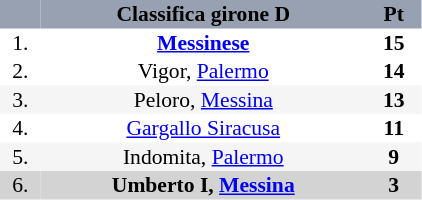<table style="font-size: 90%; border-collapse:collapse" border=0 cellspacing=0 cellpadding=1>
<tr align=center bgcolor=#98A1B2>
<th width=25></th>
<th width=215><span>Classifica girone D</span></th>
<th width=35><span>Pt</span></th>
</tr>
<tr align=center>
<td style="text-align:center;">1.</td>
<td><strong><a href='#'>Messinese</a></strong></td>
<td><strong>15</strong></td>
</tr>
<tr align=center style="background:#FFFFFF;">
<td style="text-align:center;">2.</td>
<td>Vigor, <a href='#'>Palermo</a></td>
<td><strong>14</strong></td>
</tr>
<tr align=center style="background:#f5f5f5;">
<td style="text-align:center;">3.</td>
<td>Peloro, <a href='#'>Messina</a></td>
<td><strong>13</strong></td>
</tr>
<tr align=center style="background:#FFFFFF;">
<td style="text-align:center;">4.</td>
<td><a href='#'>Gargallo Siracusa</a></td>
<td><strong>11</strong></td>
</tr>
<tr align=center style="background:#f5f5f5;">
<td style="text-align:center;">5.</td>
<td>Indomita, <a href='#'>Palermo</a></td>
<td><strong>9</strong></td>
</tr>
<tr align=center style="background:lightgray;">
<td style="text-align:center;">6.</td>
<td><strong>Umberto I, <a href='#'>Messina</a></strong></td>
<td><strong>3</strong></td>
</tr>
</table>
